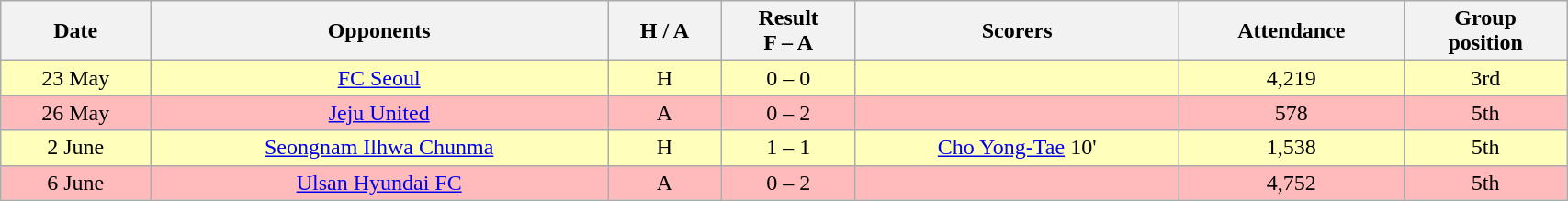<table class="wikitable" style="text-align:center; width:90%;">
<tr>
<th>Date</th>
<th>Opponents</th>
<th>H / A</th>
<th>Result<br>F – A</th>
<th>Scorers</th>
<th>Attendance</th>
<th>Group<br>position</th>
</tr>
<tr bgcolor="#ffffbb">
<td>23 May</td>
<td><a href='#'>FC Seoul</a></td>
<td>H</td>
<td>0 – 0</td>
<td></td>
<td>4,219</td>
<td>3rd</td>
</tr>
<tr bgcolor="#ffbbbb">
<td>26 May</td>
<td><a href='#'>Jeju United</a></td>
<td>A</td>
<td>0 – 2</td>
<td></td>
<td>578</td>
<td>5th</td>
</tr>
<tr bgcolor="#ffffbb">
<td>2 June</td>
<td><a href='#'>Seongnam Ilhwa Chunma</a></td>
<td>H</td>
<td>1 – 1</td>
<td><a href='#'>Cho Yong-Tae</a> 10'</td>
<td>1,538</td>
<td>5th</td>
</tr>
<tr bgcolor="#ffbbbb">
<td>6 June</td>
<td><a href='#'>Ulsan Hyundai FC</a></td>
<td>A</td>
<td>0 – 2</td>
<td></td>
<td>4,752</td>
<td>5th</td>
</tr>
</table>
